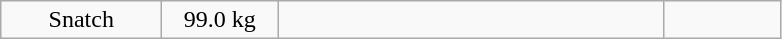<table class = "wikitable" style="text-align:center;">
<tr>
<td width=100>Snatch</td>
<td width=70>99.0 kg</td>
<td width=250 align=left></td>
<td width=70></td>
</tr>
</table>
